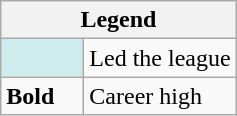<table class="wikitable mw-collapsible mw-collapsed">
<tr>
<th colspan="2">Legend</th>
</tr>
<tr>
<td style="background:#cfecec; width:3em;"></td>
<td>Led the league</td>
</tr>
<tr>
<td><strong>Bold</strong></td>
<td>Career high</td>
</tr>
</table>
